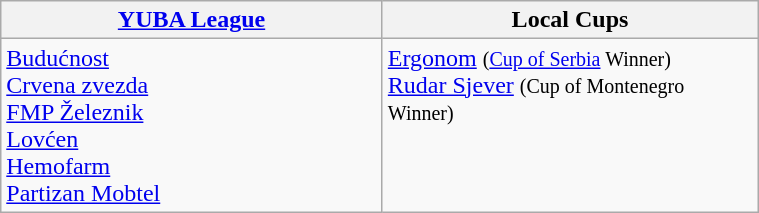<table class=wikitable width=40%>
<tr>
<th width=13%><a href='#'>YUBA League</a></th>
<th width=13%>Local Cups</th>
</tr>
<tr valign=top>
<td><a href='#'>Budućnost</a><br><a href='#'>Crvena zvezda</a><br><a href='#'>FMP Železnik</a><br><a href='#'>Lovćen</a><br><a href='#'>Hemofarm</a><br><a href='#'>Partizan Mobtel</a></td>
<td><a href='#'>Ergonom</a> <small>(<a href='#'>Cup of Serbia</a> Winner)</small><br><a href='#'>Rudar Sjever</a> <small>(Cup of Montenegro Winner)</small></td>
</tr>
</table>
